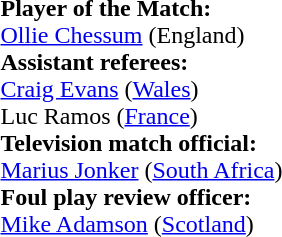<table style="width:100%">
<tr>
<td><br><strong>Player of the Match:</strong>
<br><a href='#'>Ollie Chessum</a> (England)<br><strong>Assistant referees:</strong>
<br><a href='#'>Craig Evans</a> (<a href='#'>Wales</a>)
<br>Luc Ramos (<a href='#'>France</a>)
<br><strong>Television match official:</strong>
<br><a href='#'>Marius Jonker</a> (<a href='#'>South Africa</a>)
<br><strong>Foul play review officer:</strong>
<br><a href='#'>Mike Adamson</a> (<a href='#'>Scotland</a>)</td>
</tr>
</table>
